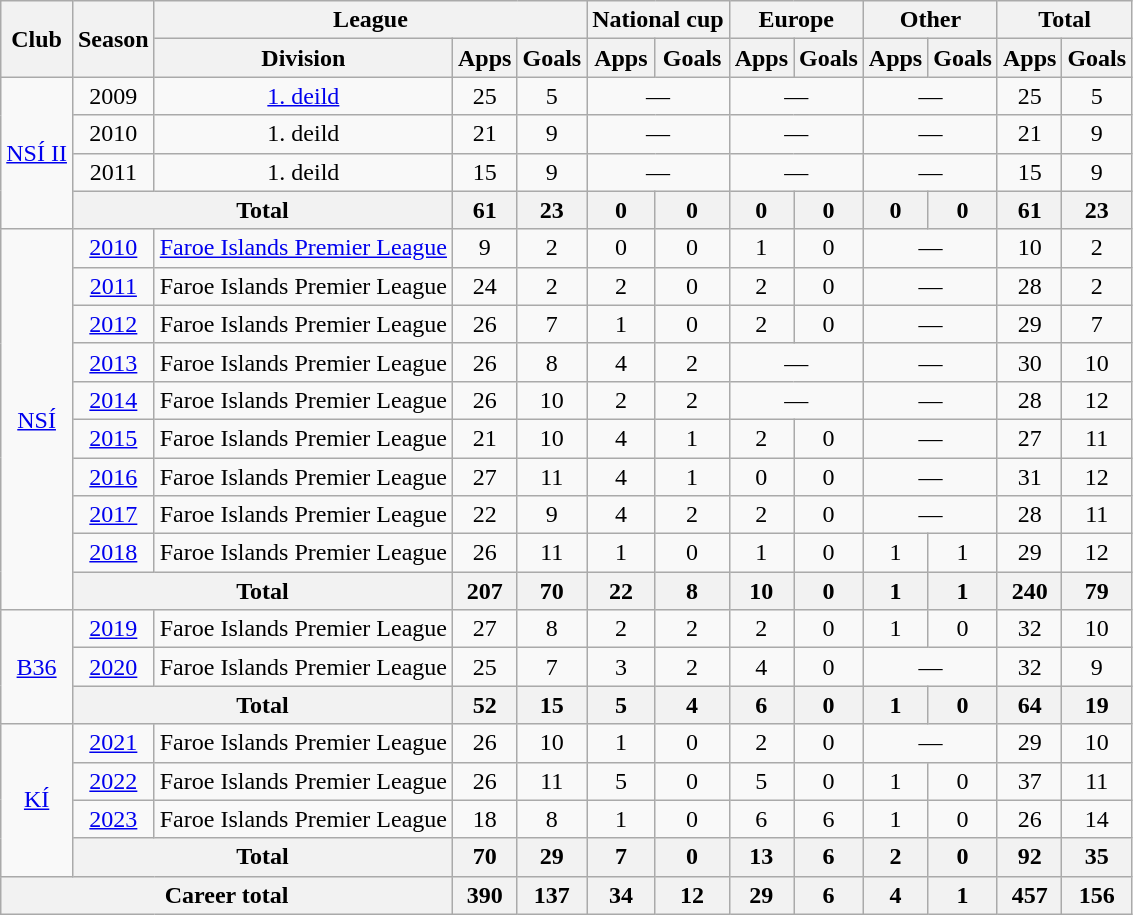<table class="wikitable" style="text-align:center">
<tr>
<th rowspan="2">Club</th>
<th rowspan="2">Season</th>
<th colspan="3">League</th>
<th colspan="2">National cup</th>
<th colspan="2">Europe</th>
<th colspan="2">Other</th>
<th colspan="2">Total</th>
</tr>
<tr>
<th>Division</th>
<th>Apps</th>
<th>Goals</th>
<th>Apps</th>
<th>Goals</th>
<th>Apps</th>
<th>Goals</th>
<th>Apps</th>
<th>Goals</th>
<th>Apps</th>
<th>Goals</th>
</tr>
<tr>
<td rowspan="4"><a href='#'>NSÍ II</a></td>
<td>2009</td>
<td><a href='#'>1. deild</a></td>
<td>25</td>
<td>5</td>
<td colspan="2">—</td>
<td colspan="2">—</td>
<td colspan="2">—</td>
<td>25</td>
<td>5</td>
</tr>
<tr>
<td>2010</td>
<td>1. deild</td>
<td>21</td>
<td>9</td>
<td colspan="2">—</td>
<td colspan="2">—</td>
<td colspan="2">—</td>
<td>21</td>
<td>9</td>
</tr>
<tr>
<td>2011</td>
<td>1. deild</td>
<td>15</td>
<td>9</td>
<td colspan="2">—</td>
<td colspan="2">—</td>
<td colspan="2">—</td>
<td>15</td>
<td>9</td>
</tr>
<tr>
<th colspan="2">Total</th>
<th>61</th>
<th>23</th>
<th>0</th>
<th>0</th>
<th>0</th>
<th>0</th>
<th>0</th>
<th>0</th>
<th>61</th>
<th>23</th>
</tr>
<tr>
<td rowspan="10"><a href='#'>NSÍ</a></td>
<td><a href='#'>2010</a></td>
<td><a href='#'>Faroe Islands Premier League</a></td>
<td>9</td>
<td>2</td>
<td>0</td>
<td>0</td>
<td>1</td>
<td>0</td>
<td colspan="2">—</td>
<td>10</td>
<td>2</td>
</tr>
<tr>
<td><a href='#'>2011</a></td>
<td>Faroe Islands Premier League</td>
<td>24</td>
<td>2</td>
<td>2</td>
<td>0</td>
<td>2</td>
<td>0</td>
<td colspan="2">—</td>
<td>28</td>
<td>2</td>
</tr>
<tr>
<td><a href='#'>2012</a></td>
<td>Faroe Islands Premier League</td>
<td>26</td>
<td>7</td>
<td>1</td>
<td>0</td>
<td>2</td>
<td>0</td>
<td colspan="2">—</td>
<td>29</td>
<td>7</td>
</tr>
<tr>
<td><a href='#'>2013</a></td>
<td>Faroe Islands Premier League</td>
<td>26</td>
<td>8</td>
<td>4</td>
<td>2</td>
<td colspan="2">—</td>
<td colspan="2">—</td>
<td>30</td>
<td>10</td>
</tr>
<tr>
<td><a href='#'>2014</a></td>
<td>Faroe Islands Premier League</td>
<td>26</td>
<td>10</td>
<td>2</td>
<td>2</td>
<td colspan="2">—</td>
<td colspan="2">—</td>
<td>28</td>
<td>12</td>
</tr>
<tr>
<td><a href='#'>2015</a></td>
<td>Faroe Islands Premier League</td>
<td>21</td>
<td>10</td>
<td>4</td>
<td>1</td>
<td>2</td>
<td>0</td>
<td colspan="2">—</td>
<td>27</td>
<td>11</td>
</tr>
<tr>
<td><a href='#'>2016</a></td>
<td>Faroe Islands Premier League</td>
<td>27</td>
<td>11</td>
<td>4</td>
<td>1</td>
<td>0</td>
<td>0</td>
<td colspan="2">—</td>
<td>31</td>
<td>12</td>
</tr>
<tr>
<td><a href='#'>2017</a></td>
<td>Faroe Islands Premier League</td>
<td>22</td>
<td>9</td>
<td>4</td>
<td>2</td>
<td>2</td>
<td>0</td>
<td colspan="2">—</td>
<td>28</td>
<td>11</td>
</tr>
<tr>
<td><a href='#'>2018</a></td>
<td>Faroe Islands Premier League</td>
<td>26</td>
<td>11</td>
<td>1</td>
<td>0</td>
<td>1</td>
<td>0</td>
<td>1</td>
<td>1</td>
<td>29</td>
<td>12</td>
</tr>
<tr>
<th colspan="2">Total</th>
<th>207</th>
<th>70</th>
<th>22</th>
<th>8</th>
<th>10</th>
<th>0</th>
<th>1</th>
<th>1</th>
<th>240</th>
<th>79</th>
</tr>
<tr>
<td rowspan="3"><a href='#'>B36</a></td>
<td><a href='#'>2019</a></td>
<td>Faroe Islands Premier League</td>
<td>27</td>
<td>8</td>
<td>2</td>
<td>2</td>
<td>2</td>
<td>0</td>
<td>1</td>
<td>0</td>
<td>32</td>
<td>10</td>
</tr>
<tr>
<td><a href='#'>2020</a></td>
<td>Faroe Islands Premier League</td>
<td>25</td>
<td>7</td>
<td>3</td>
<td>2</td>
<td>4</td>
<td>0</td>
<td colspan="2">—</td>
<td>32</td>
<td>9</td>
</tr>
<tr>
<th colspan="2">Total</th>
<th>52</th>
<th>15</th>
<th>5</th>
<th>4</th>
<th>6</th>
<th>0</th>
<th>1</th>
<th>0</th>
<th>64</th>
<th>19</th>
</tr>
<tr>
<td rowspan="4"><a href='#'>KÍ</a></td>
<td><a href='#'>2021</a></td>
<td>Faroe Islands Premier League</td>
<td>26</td>
<td>10</td>
<td>1</td>
<td>0</td>
<td>2</td>
<td>0</td>
<td colspan="2">—</td>
<td>29</td>
<td>10</td>
</tr>
<tr>
<td><a href='#'>2022</a></td>
<td>Faroe Islands Premier League</td>
<td>26</td>
<td>11</td>
<td>5</td>
<td>0</td>
<td>5</td>
<td>0</td>
<td>1</td>
<td>0</td>
<td>37</td>
<td>11</td>
</tr>
<tr>
<td><a href='#'>2023</a></td>
<td>Faroe Islands Premier League</td>
<td>18</td>
<td>8</td>
<td>1</td>
<td>0</td>
<td>6</td>
<td>6</td>
<td>1</td>
<td>0</td>
<td>26</td>
<td>14</td>
</tr>
<tr>
<th colspan="2">Total</th>
<th>70</th>
<th>29</th>
<th>7</th>
<th>0</th>
<th>13</th>
<th>6</th>
<th>2</th>
<th>0</th>
<th>92</th>
<th>35</th>
</tr>
<tr>
<th colspan="3">Career total</th>
<th>390</th>
<th>137</th>
<th>34</th>
<th>12</th>
<th>29</th>
<th>6</th>
<th>4</th>
<th>1</th>
<th>457</th>
<th>156</th>
</tr>
</table>
